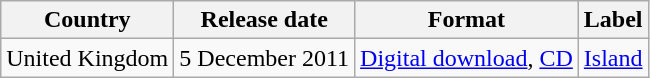<table class="wikitable" style="text-align: center;">
<tr>
<th>Country</th>
<th>Release date</th>
<th>Format</th>
<th>Label</th>
</tr>
<tr>
<td>United Kingdom</td>
<td>5 December 2011</td>
<td><a href='#'>Digital download</a>, <a href='#'>CD</a></td>
<td><a href='#'>Island</a></td>
</tr>
</table>
